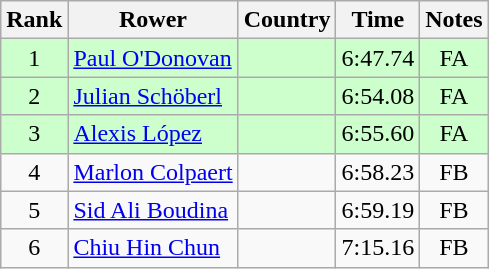<table class="wikitable" style="text-align:center">
<tr>
<th>Rank</th>
<th>Rower</th>
<th>Country</th>
<th>Time</th>
<th>Notes</th>
</tr>
<tr bgcolor=ccffcc>
<td>1</td>
<td align="left"><a href='#'>Paul O'Donovan</a></td>
<td align="left"></td>
<td>6:47.74</td>
<td>FA</td>
</tr>
<tr bgcolor=ccffcc>
<td>2</td>
<td align="left"><a href='#'>Julian Schöberl</a></td>
<td align="left"></td>
<td>6:54.08</td>
<td>FA</td>
</tr>
<tr bgcolor=ccffcc>
<td>3</td>
<td align="left"><a href='#'>Alexis López</a></td>
<td align="left"></td>
<td>6:55.60</td>
<td>FA</td>
</tr>
<tr>
<td>4</td>
<td align="left"><a href='#'>Marlon Colpaert</a></td>
<td align="left"></td>
<td>6:58.23</td>
<td>FB</td>
</tr>
<tr>
<td>5</td>
<td align="left"><a href='#'>Sid Ali Boudina</a></td>
<td align="left"></td>
<td>6:59.19</td>
<td>FB</td>
</tr>
<tr>
<td>6</td>
<td align="left"><a href='#'>Chiu Hin Chun</a></td>
<td align="left"></td>
<td>7:15.16</td>
<td>FB</td>
</tr>
</table>
